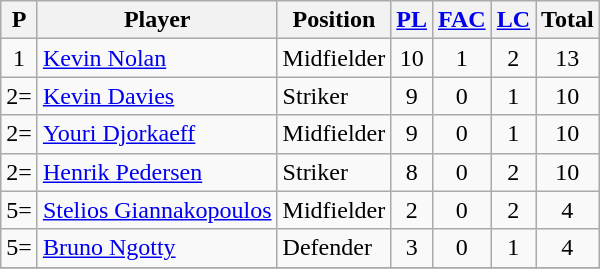<table class="wikitable sortable">
<tr>
<th>P</th>
<th>Player</th>
<th>Position</th>
<th><a href='#'>PL</a></th>
<th><a href='#'>FAC</a></th>
<th><a href='#'>LC</a></th>
<th>Total</th>
</tr>
<tr>
<td align=center>1</td>
<td> <a href='#'>Kevin Nolan</a></td>
<td>Midfielder</td>
<td align=center>10</td>
<td align=center>1</td>
<td align=center>2</td>
<td align=center>13</td>
</tr>
<tr>
<td align=center>2=</td>
<td> <a href='#'>Kevin Davies</a></td>
<td>Striker</td>
<td align=center>9</td>
<td align=center>0</td>
<td align=center>1</td>
<td align=center>10</td>
</tr>
<tr>
<td align=center>2=</td>
<td>  <a href='#'>Youri Djorkaeff</a></td>
<td>Midfielder</td>
<td align=center>9</td>
<td align=center>0</td>
<td align=center>1</td>
<td align=center>10</td>
</tr>
<tr>
<td align=center>2=</td>
<td> <a href='#'>Henrik Pedersen</a></td>
<td>Striker</td>
<td align=center>8</td>
<td align=center>0</td>
<td align=center>2</td>
<td align=center>10</td>
</tr>
<tr>
<td align=center>5=</td>
<td> <a href='#'>Stelios Giannakopoulos</a></td>
<td>Midfielder</td>
<td align=center>2</td>
<td align=center>0</td>
<td align=center>2</td>
<td align=center>4</td>
</tr>
<tr>
<td align=center>5=</td>
<td> <a href='#'>Bruno Ngotty</a></td>
<td>Defender</td>
<td align=center>3</td>
<td align=center>0</td>
<td align=center>1</td>
<td align=center>4</td>
</tr>
<tr>
</tr>
</table>
